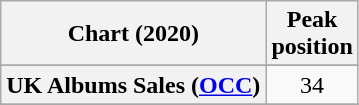<table class="wikitable sortable plainrowheaders" style="text-align:center">
<tr>
<th scope="col">Chart (2020)</th>
<th scope="col">Peak<br>position</th>
</tr>
<tr>
</tr>
<tr>
</tr>
<tr>
</tr>
<tr>
</tr>
<tr>
<th scope="row">UK Albums Sales (<a href='#'>OCC</a>)</th>
<td>34</td>
</tr>
<tr>
</tr>
<tr>
</tr>
<tr>
</tr>
</table>
